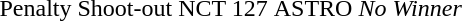<table>
<tr>
<td>Penalty Shoot-out</td>
<td>NCT 127</td>
<td>ASTRO</td>
<td><em>No Winner</em></td>
</tr>
</table>
